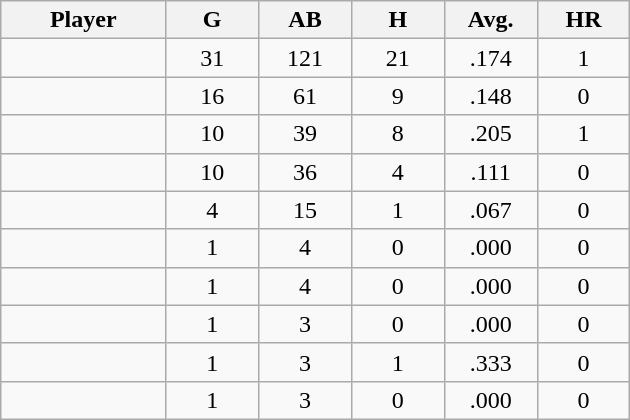<table class="wikitable sortable">
<tr>
<th bgcolor="#DDDDFF" width="16%">Player</th>
<th bgcolor="#DDDDFF" width="9%">G</th>
<th bgcolor="#DDDDFF" width="9%">AB</th>
<th bgcolor="#DDDDFF" width="9%">H</th>
<th bgcolor="#DDDDFF" width="9%">Avg.</th>
<th bgcolor="#DDDDFF" width="9%">HR</th>
</tr>
<tr align="center">
<td></td>
<td>31</td>
<td>121</td>
<td>21</td>
<td>.174</td>
<td>1</td>
</tr>
<tr align="center">
<td></td>
<td>16</td>
<td>61</td>
<td>9</td>
<td>.148</td>
<td>0</td>
</tr>
<tr align="center">
<td></td>
<td>10</td>
<td>39</td>
<td>8</td>
<td>.205</td>
<td>1</td>
</tr>
<tr align="center">
<td></td>
<td>10</td>
<td>36</td>
<td>4</td>
<td>.111</td>
<td>0</td>
</tr>
<tr align="center">
<td></td>
<td>4</td>
<td>15</td>
<td>1</td>
<td>.067</td>
<td>0</td>
</tr>
<tr align="center">
<td></td>
<td>1</td>
<td>4</td>
<td>0</td>
<td>.000</td>
<td>0</td>
</tr>
<tr align="center">
<td></td>
<td>1</td>
<td>4</td>
<td>0</td>
<td>.000</td>
<td>0</td>
</tr>
<tr align="center">
<td></td>
<td>1</td>
<td>3</td>
<td>0</td>
<td>.000</td>
<td>0</td>
</tr>
<tr align="center">
<td></td>
<td>1</td>
<td>3</td>
<td>1</td>
<td>.333</td>
<td>0</td>
</tr>
<tr align="center">
<td></td>
<td>1</td>
<td>3</td>
<td>0</td>
<td>.000</td>
<td>0</td>
</tr>
</table>
